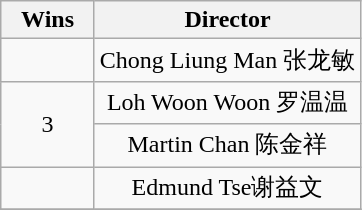<table class="wikitable" style="text-align: center;">
<tr>
<th scope="col" width="55">Wins</th>
<th scope="col" align="center">Director</th>
</tr>
<tr>
<td></td>
<td>Chong Liung Man 张龙敏</td>
</tr>
<tr>
<td rowspan=2 style="text-align:center;">3</td>
<td>Loh Woon Woon 罗温温</td>
</tr>
<tr>
<td>Martin Chan 陈金祥</td>
</tr>
<tr>
<td></td>
<td>Edmund Tse谢益文</td>
</tr>
<tr>
</tr>
</table>
